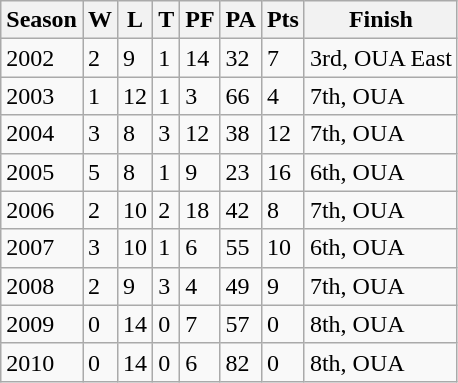<table class="wikitable">
<tr>
<th>Season</th>
<th>W</th>
<th>L</th>
<th>T</th>
<th>PF</th>
<th>PA</th>
<th>Pts</th>
<th>Finish</th>
</tr>
<tr>
<td>2002</td>
<td>2</td>
<td>9</td>
<td>1</td>
<td>14</td>
<td>32</td>
<td>7</td>
<td>3rd, OUA East</td>
</tr>
<tr>
<td>2003</td>
<td>1</td>
<td>12</td>
<td>1</td>
<td>3</td>
<td>66</td>
<td>4</td>
<td>7th, OUA</td>
</tr>
<tr>
<td>2004</td>
<td>3</td>
<td>8</td>
<td>3</td>
<td>12</td>
<td>38</td>
<td>12</td>
<td>7th, OUA</td>
</tr>
<tr>
<td>2005</td>
<td>5</td>
<td>8</td>
<td>1</td>
<td>9</td>
<td>23</td>
<td>16</td>
<td>6th, OUA</td>
</tr>
<tr>
<td>2006</td>
<td>2</td>
<td>10</td>
<td>2</td>
<td>18</td>
<td>42</td>
<td>8</td>
<td>7th, OUA</td>
</tr>
<tr>
<td>2007</td>
<td>3</td>
<td>10</td>
<td>1</td>
<td>6</td>
<td>55</td>
<td>10</td>
<td>6th, OUA</td>
</tr>
<tr>
<td>2008</td>
<td>2</td>
<td>9</td>
<td>3</td>
<td>4</td>
<td>49</td>
<td>9</td>
<td>7th, OUA</td>
</tr>
<tr>
<td>2009</td>
<td>0</td>
<td>14</td>
<td>0</td>
<td>7</td>
<td>57</td>
<td>0</td>
<td>8th, OUA</td>
</tr>
<tr>
<td>2010</td>
<td>0</td>
<td>14</td>
<td>0</td>
<td>6</td>
<td>82</td>
<td>0</td>
<td>8th, OUA</td>
</tr>
</table>
